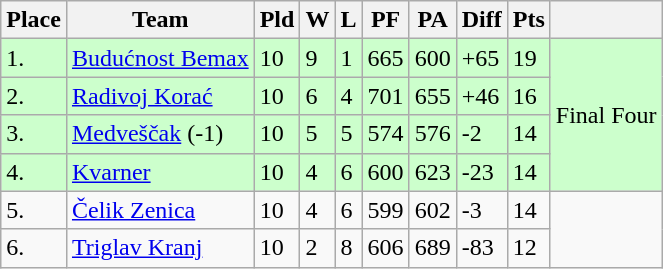<table class="wikitable">
<tr>
<th>Place</th>
<th>Team</th>
<th>Pld</th>
<th>W</th>
<th>L</th>
<th>PF</th>
<th>PA</th>
<th>Diff</th>
<th>Pts</th>
<th></th>
</tr>
<tr bgcolor=#ccffcc>
<td>1.</td>
<td> <a href='#'>Budućnost Bemax</a></td>
<td>10</td>
<td>9</td>
<td>1</td>
<td>665</td>
<td>600</td>
<td>+65</td>
<td>19</td>
<td rowspan="4">Final Four</td>
</tr>
<tr bgcolor=#ccffcc>
<td>2.</td>
<td> <a href='#'>Radivoj Korać</a></td>
<td>10</td>
<td>6</td>
<td>4</td>
<td>701</td>
<td>655</td>
<td>+46</td>
<td>16</td>
</tr>
<tr bgcolor=#ccffcc>
<td>3.</td>
<td> <a href='#'>Medveščak</a> (-1)</td>
<td>10</td>
<td>5</td>
<td>5</td>
<td>574</td>
<td>576</td>
<td>-2</td>
<td>14</td>
</tr>
<tr bgcolor=#ccffcc>
<td>4.</td>
<td> <a href='#'>Kvarner</a></td>
<td>10</td>
<td>4</td>
<td>6</td>
<td>600</td>
<td>623</td>
<td>-23</td>
<td>14</td>
</tr>
<tr>
<td>5.</td>
<td> <a href='#'>Čelik Zenica</a></td>
<td>10</td>
<td>4</td>
<td>6</td>
<td>599</td>
<td>602</td>
<td>-3</td>
<td>14</td>
<td rowspan="2"></td>
</tr>
<tr>
<td>6.</td>
<td> <a href='#'>Triglav Kranj</a></td>
<td>10</td>
<td>2</td>
<td>8</td>
<td>606</td>
<td>689</td>
<td>-83</td>
<td>12</td>
</tr>
</table>
